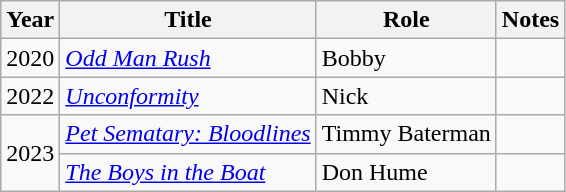<table class="wikitable sortable">
<tr>
<th>Year</th>
<th>Title</th>
<th>Role</th>
<th>Notes</th>
</tr>
<tr>
<td>2020</td>
<td><a href='#'><em>Odd Man Rush</em></a></td>
<td>Bobby</td>
<td></td>
</tr>
<tr>
<td>2022</td>
<td><em><a href='#'>Unconformity</a></em></td>
<td>Nick</td>
<td></td>
</tr>
<tr>
<td rowspan="2">2023</td>
<td><em><a href='#'>Pet Sematary: Bloodlines</a></em></td>
<td>Timmy Baterman</td>
<td></td>
</tr>
<tr>
<td><a href='#'><em>The Boys in the Boat</em></a></td>
<td>Don Hume</td>
<td></td>
</tr>
</table>
